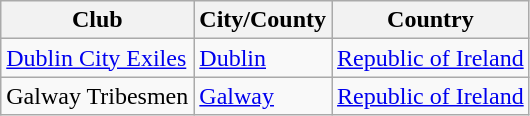<table class="wikitable">
<tr>
<th>Club</th>
<th>City/County</th>
<th>Country</th>
</tr>
<tr>
<td> <a href='#'>Dublin City Exiles</a></td>
<td><a href='#'>Dublin</a></td>
<td><a href='#'>Republic of Ireland</a></td>
</tr>
<tr>
<td> Galway Tribesmen</td>
<td><a href='#'>Galway</a></td>
<td><a href='#'>Republic of Ireland</a></td>
</tr>
</table>
